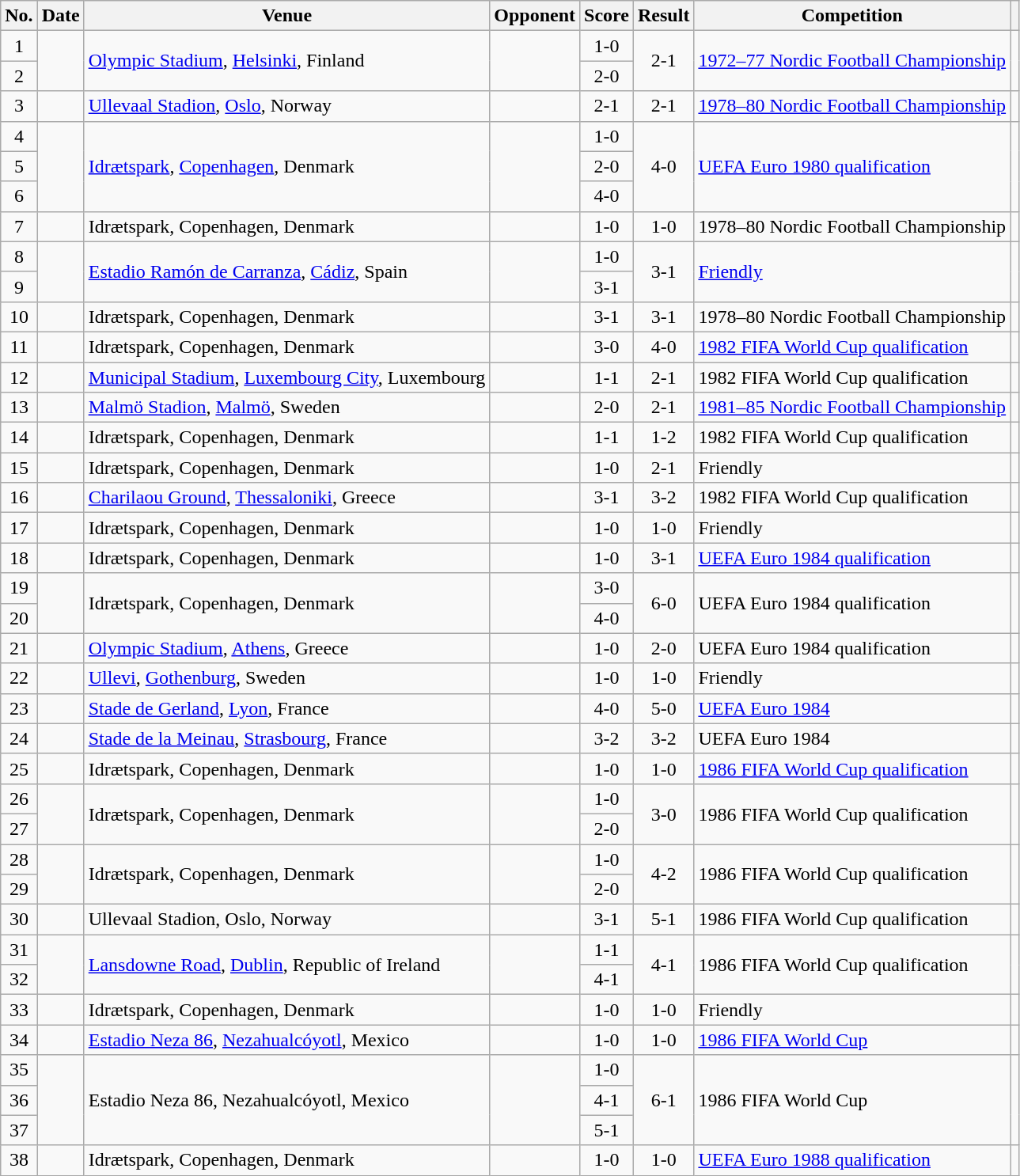<table class="wikitable sortable">
<tr>
<th scope="col">No.</th>
<th scope="col">Date</th>
<th scope="col">Venue</th>
<th scope="col">Opponent</th>
<th scope="col">Score</th>
<th scope="col">Result</th>
<th scope="col">Competition</th>
<th scope="col" class="unsortable"></th>
</tr>
<tr>
<td style="text-align:center">1</td>
<td rowspan="2"></td>
<td rowspan="2"><a href='#'>Olympic Stadium</a>, <a href='#'>Helsinki</a>, Finland</td>
<td rowspan="2"></td>
<td style="text-align:center">1-0</td>
<td rowspan="2" style="text-align:center">2-1</td>
<td rowspan="2"><a href='#'>1972–77 Nordic Football Championship</a></td>
<td rowspan="2"></td>
</tr>
<tr>
<td style="text-align:center">2</td>
<td style="text-align:center">2-0</td>
</tr>
<tr>
<td style="text-align:center">3</td>
<td></td>
<td><a href='#'>Ullevaal Stadion</a>, <a href='#'>Oslo</a>, Norway</td>
<td></td>
<td style="text-align:center">2-1</td>
<td style="text-align:center">2-1</td>
<td><a href='#'>1978–80 Nordic Football Championship</a></td>
<td></td>
</tr>
<tr>
<td style="text-align:center">4</td>
<td rowspan="3"></td>
<td rowspan="3"><a href='#'>Idrætspark</a>, <a href='#'>Copenhagen</a>, Denmark</td>
<td rowspan="3"></td>
<td style="text-align:center">1-0</td>
<td rowspan="3" style="text-align:center">4-0</td>
<td rowspan="3"><a href='#'>UEFA Euro 1980 qualification</a></td>
<td rowspan="3"></td>
</tr>
<tr>
<td style="text-align:center">5</td>
<td style="text-align:center">2-0</td>
</tr>
<tr>
<td style="text-align:center">6</td>
<td style="text-align:center">4-0</td>
</tr>
<tr>
<td style="text-align:center">7</td>
<td></td>
<td>Idrætspark, Copenhagen, Denmark</td>
<td></td>
<td style="text-align:center">1-0</td>
<td style="text-align:center">1-0</td>
<td>1978–80 Nordic Football Championship</td>
<td></td>
</tr>
<tr>
<td style="text-align:center">8</td>
<td rowspan="2"></td>
<td rowspan="2"><a href='#'>Estadio Ramón de Carranza</a>, <a href='#'>Cádiz</a>, Spain</td>
<td rowspan="2"></td>
<td style="text-align:center">1-0</td>
<td rowspan="2" style="text-align:center">3-1</td>
<td rowspan="2"><a href='#'>Friendly</a></td>
<td rowspan="2"></td>
</tr>
<tr>
<td style="text-align:center">9</td>
<td style="text-align:center">3-1</td>
</tr>
<tr>
<td style="text-align:center">10</td>
<td></td>
<td>Idrætspark, Copenhagen, Denmark</td>
<td></td>
<td style="text-align:center">3-1</td>
<td style="text-align:center">3-1</td>
<td>1978–80 Nordic Football Championship</td>
<td></td>
</tr>
<tr>
<td style="text-align:center">11</td>
<td></td>
<td>Idrætspark, Copenhagen, Denmark</td>
<td></td>
<td style="text-align:center">3-0</td>
<td style="text-align:center">4-0</td>
<td><a href='#'>1982 FIFA World Cup qualification</a></td>
<td></td>
</tr>
<tr>
<td style="text-align:center">12</td>
<td></td>
<td><a href='#'>Municipal Stadium</a>, <a href='#'>Luxembourg City</a>, Luxembourg</td>
<td></td>
<td style="text-align:center">1-1</td>
<td style="text-align:center">2-1</td>
<td>1982 FIFA World Cup qualification</td>
<td></td>
</tr>
<tr>
<td style="text-align:center">13</td>
<td></td>
<td><a href='#'>Malmö Stadion</a>, <a href='#'>Malmö</a>, Sweden</td>
<td></td>
<td style="text-align:center">2-0</td>
<td style="text-align:center">2-1</td>
<td><a href='#'>1981–85 Nordic Football Championship</a></td>
<td></td>
</tr>
<tr>
<td style="text-align:center">14</td>
<td></td>
<td>Idrætspark, Copenhagen, Denmark</td>
<td></td>
<td style="text-align:center">1-1</td>
<td style="text-align:center">1-2</td>
<td>1982 FIFA World Cup qualification</td>
<td></td>
</tr>
<tr>
<td style="text-align:center">15</td>
<td></td>
<td>Idrætspark, Copenhagen, Denmark</td>
<td></td>
<td style="text-align:center">1-0</td>
<td style="text-align:center">2-1</td>
<td>Friendly</td>
<td></td>
</tr>
<tr>
<td style="text-align:center">16</td>
<td></td>
<td><a href='#'>Charilaou Ground</a>, <a href='#'>Thessaloniki</a>, Greece</td>
<td></td>
<td style="text-align:center">3-1</td>
<td style="text-align:center">3-2</td>
<td>1982 FIFA World Cup qualification</td>
<td></td>
</tr>
<tr>
<td style="text-align:center">17</td>
<td></td>
<td>Idrætspark, Copenhagen, Denmark</td>
<td></td>
<td style="text-align:center">1-0</td>
<td style="text-align:center">1-0</td>
<td>Friendly</td>
<td></td>
</tr>
<tr>
<td style="text-align:center">18</td>
<td></td>
<td>Idrætspark, Copenhagen, Denmark</td>
<td></td>
<td style="text-align:center">1-0</td>
<td style="text-align:center">3-1</td>
<td><a href='#'>UEFA Euro 1984 qualification</a></td>
<td></td>
</tr>
<tr>
<td style="text-align:center">19</td>
<td rowspan="2"></td>
<td rowspan="2">Idrætspark, Copenhagen, Denmark</td>
<td rowspan="2"></td>
<td style="text-align:center">3-0</td>
<td rowspan="2" style="text-align:center">6-0</td>
<td rowspan="2">UEFA Euro 1984 qualification</td>
<td rowspan="2"></td>
</tr>
<tr>
<td style="text-align:center">20</td>
<td style="text-align:center">4-0</td>
</tr>
<tr>
<td style="text-align:center">21</td>
<td></td>
<td><a href='#'>Olympic Stadium</a>, <a href='#'>Athens</a>, Greece</td>
<td></td>
<td style="text-align:center">1-0</td>
<td style="text-align:center">2-0</td>
<td>UEFA Euro 1984 qualification</td>
<td></td>
</tr>
<tr>
<td style="text-align:center">22</td>
<td></td>
<td><a href='#'>Ullevi</a>, <a href='#'>Gothenburg</a>, Sweden</td>
<td></td>
<td style="text-align:center">1-0</td>
<td style="text-align:center">1-0</td>
<td>Friendly</td>
<td></td>
</tr>
<tr>
<td style="text-align:center">23</td>
<td></td>
<td><a href='#'>Stade de Gerland</a>, <a href='#'>Lyon</a>, France</td>
<td></td>
<td style="text-align:center">4-0</td>
<td style="text-align:center">5-0</td>
<td><a href='#'>UEFA Euro 1984</a></td>
<td></td>
</tr>
<tr>
<td style="text-align:center">24</td>
<td></td>
<td><a href='#'>Stade de la Meinau</a>, <a href='#'>Strasbourg</a>, France</td>
<td></td>
<td style="text-align:center">3-2</td>
<td style="text-align:center">3-2</td>
<td>UEFA Euro 1984</td>
<td></td>
</tr>
<tr>
<td style="text-align:center">25</td>
<td></td>
<td>Idrætspark, Copenhagen, Denmark</td>
<td></td>
<td style="text-align:center">1-0</td>
<td style="text-align:center">1-0</td>
<td><a href='#'>1986 FIFA World Cup qualification</a></td>
<td></td>
</tr>
<tr>
<td style="text-align:center">26</td>
<td rowspan="2"></td>
<td rowspan="2">Idrætspark, Copenhagen, Denmark</td>
<td rowspan="2"></td>
<td style="text-align:center">1-0</td>
<td rowspan="2" style="text-align:center">3-0</td>
<td rowspan="2">1986 FIFA World Cup qualification</td>
<td rowspan="2"></td>
</tr>
<tr>
<td style="text-align:center">27</td>
<td style="text-align:center">2-0</td>
</tr>
<tr>
<td style="text-align:center">28</td>
<td rowspan="2"></td>
<td rowspan="2">Idrætspark, Copenhagen, Denmark</td>
<td rowspan="2"></td>
<td style="text-align:center">1-0</td>
<td rowspan="2" style="text-align:center">4-2</td>
<td rowspan="2">1986 FIFA World Cup qualification</td>
<td rowspan="2"></td>
</tr>
<tr>
<td style="text-align:center">29</td>
<td style="text-align:center">2-0</td>
</tr>
<tr>
<td style="text-align:center">30</td>
<td></td>
<td>Ullevaal Stadion, Oslo, Norway</td>
<td></td>
<td style="text-align:center">3-1</td>
<td style="text-align:center">5-1</td>
<td>1986 FIFA World Cup qualification</td>
<td></td>
</tr>
<tr>
<td style="text-align:center">31</td>
<td rowspan="2"></td>
<td rowspan="2"><a href='#'>Lansdowne Road</a>, <a href='#'>Dublin</a>, Republic of Ireland</td>
<td rowspan="2"></td>
<td style="text-align:center">1-1</td>
<td rowspan="2" style="text-align:center">4-1</td>
<td rowspan="2">1986 FIFA World Cup qualification</td>
<td rowspan="2"></td>
</tr>
<tr>
<td style="text-align:center">32</td>
<td style="text-align:center">4-1</td>
</tr>
<tr>
<td style="text-align:center">33</td>
<td></td>
<td>Idrætspark, Copenhagen, Denmark</td>
<td></td>
<td style="text-align:center">1-0</td>
<td style="text-align:center">1-0</td>
<td>Friendly</td>
<td></td>
</tr>
<tr>
<td style="text-align:center">34</td>
<td></td>
<td><a href='#'>Estadio Neza 86</a>, <a href='#'>Nezahualcóyotl</a>, Mexico</td>
<td></td>
<td style="text-align:center">1-0</td>
<td style="text-align:center">1-0</td>
<td><a href='#'>1986 FIFA World Cup</a></td>
<td></td>
</tr>
<tr>
<td style="text-align:center">35</td>
<td rowspan="3"></td>
<td rowspan="3">Estadio Neza 86, Nezahualcóyotl, Mexico</td>
<td rowspan="3"></td>
<td style="text-align:center">1-0</td>
<td rowspan="3" style="text-align:center">6-1</td>
<td rowspan="3">1986 FIFA World Cup</td>
<td rowspan="3"></td>
</tr>
<tr>
<td style="text-align:center">36</td>
<td style="text-align:center">4-1</td>
</tr>
<tr>
<td style="text-align:center">37</td>
<td style="text-align:center">5-1</td>
</tr>
<tr>
<td style="text-align:center">38</td>
<td></td>
<td>Idrætspark, Copenhagen, Denmark</td>
<td></td>
<td style="text-align:center">1-0</td>
<td style="text-align:center">1-0</td>
<td><a href='#'>UEFA Euro 1988 qualification</a></td>
<td></td>
</tr>
</table>
